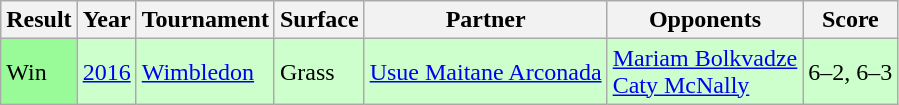<table class="sortable wikitable">
<tr>
<th>Result</th>
<th>Year</th>
<th>Tournament</th>
<th>Surface</th>
<th>Partner</th>
<th>Opponents</th>
<th class="unsortable">Score</th>
</tr>
<tr style="background:#CCFFCC;">
<td bgcolor=98fb98>Win</td>
<td><a href='#'>2016</a></td>
<td><a href='#'>Wimbledon</a></td>
<td>Grass</td>
<td> <a href='#'>Usue Maitane Arconada</a></td>
<td> <a href='#'>Mariam Bolkvadze</a> <br>  <a href='#'>Caty McNally</a></td>
<td>6–2, 6–3</td>
</tr>
</table>
